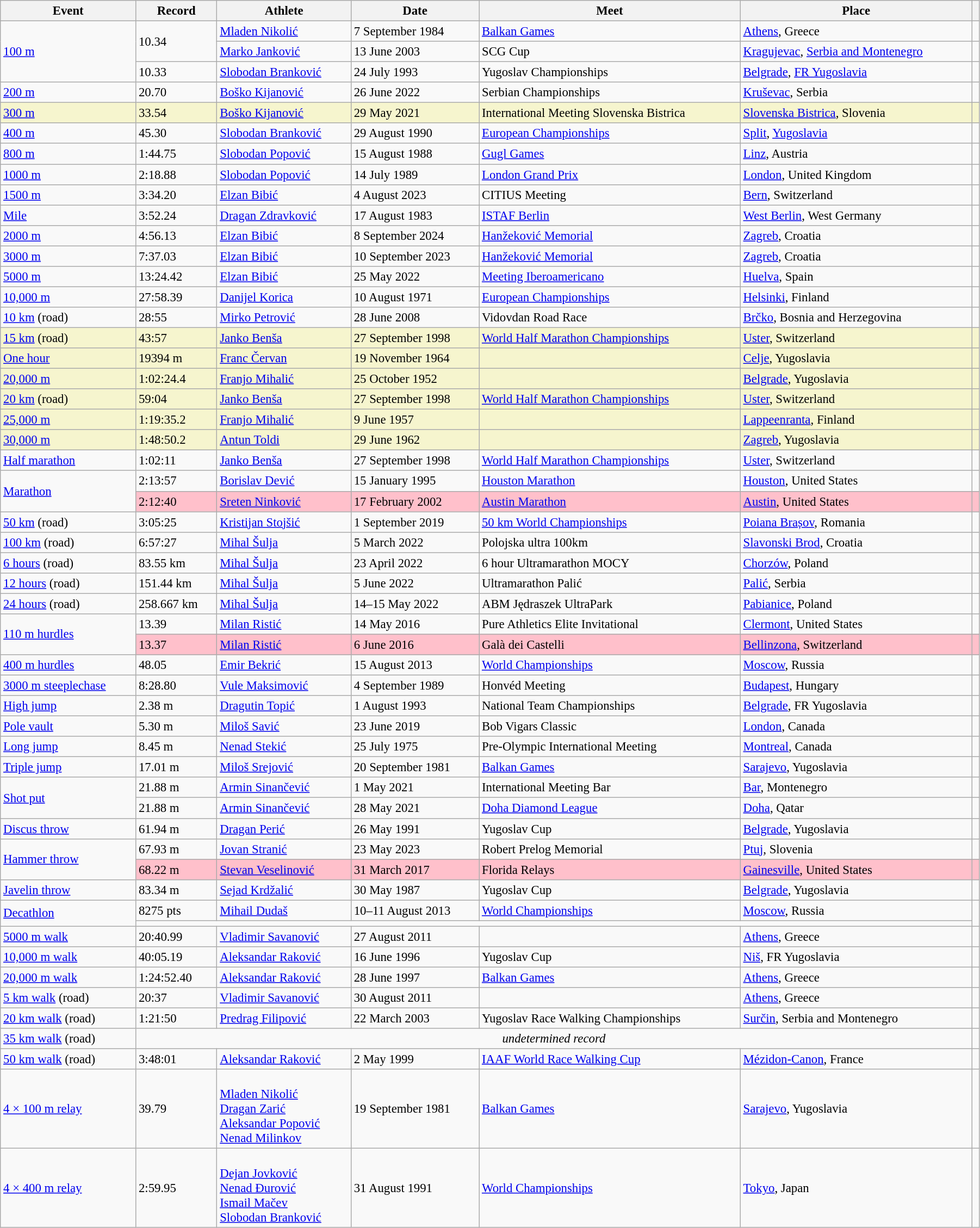<table class="wikitable" style="font-size:95%; width: 95%;">
<tr>
<th>Event</th>
<th>Record</th>
<th>Athlete</th>
<th>Date</th>
<th>Meet</th>
<th>Place</th>
<th></th>
</tr>
<tr>
<td rowspan=3><a href='#'>100 m</a></td>
<td rowspan=2>10.34</td>
<td><a href='#'>Mladen Nikolić</a></td>
<td>7 September 1984</td>
<td><a href='#'>Balkan Games</a></td>
<td><a href='#'>Athens</a>, Greece</td>
<td></td>
</tr>
<tr>
<td><a href='#'>Marko Janković</a></td>
<td>13 June 2003</td>
<td>SCG Cup</td>
<td><a href='#'>Kragujevac</a>, <a href='#'>Serbia and Montenegro</a></td>
<td></td>
</tr>
<tr>
<td>10.33 </td>
<td><a href='#'>Slobodan Branković</a></td>
<td>24 July 1993</td>
<td>Yugoslav Championships</td>
<td><a href='#'>Belgrade</a>, <a href='#'>FR Yugoslavia</a></td>
<td></td>
</tr>
<tr>
<td><a href='#'>200 m</a></td>
<td>20.70 </td>
<td><a href='#'>Boško Kijanović</a></td>
<td>26 June 2022</td>
<td>Serbian Championships</td>
<td><a href='#'>Kruševac</a>, Serbia</td>
<td></td>
</tr>
<tr style="background:#f6F5CE;">
<td><a href='#'>300 m</a></td>
<td>33.54</td>
<td><a href='#'>Boško Kijanović</a></td>
<td>29 May 2021</td>
<td>International Meeting Slovenska Bistrica</td>
<td><a href='#'>Slovenska Bistrica</a>, Slovenia</td>
<td></td>
</tr>
<tr>
<td><a href='#'>400 m</a></td>
<td>45.30</td>
<td><a href='#'>Slobodan Branković</a></td>
<td>29 August 1990</td>
<td><a href='#'>European Championships</a></td>
<td><a href='#'>Split</a>, <a href='#'>Yugoslavia</a></td>
<td></td>
</tr>
<tr>
<td><a href='#'>800 m</a></td>
<td>1:44.75</td>
<td><a href='#'>Slobodan Popović</a></td>
<td>15 August 1988</td>
<td><a href='#'>Gugl Games</a></td>
<td><a href='#'>Linz</a>, Austria</td>
<td></td>
</tr>
<tr>
<td><a href='#'>1000 m</a></td>
<td>2:18.88</td>
<td><a href='#'>Slobodan Popović</a></td>
<td>14 July 1989</td>
<td><a href='#'>London Grand Prix</a></td>
<td><a href='#'>London</a>, United Kingdom</td>
<td></td>
</tr>
<tr>
<td><a href='#'>1500 m</a></td>
<td>3:34.20</td>
<td><a href='#'>Elzan Bibić</a></td>
<td>4 August 2023</td>
<td>CITIUS Meeting</td>
<td><a href='#'>Bern</a>, Switzerland</td>
<td></td>
</tr>
<tr>
<td><a href='#'>Mile</a></td>
<td>3:52.24</td>
<td><a href='#'>Dragan Zdravković</a></td>
<td>17 August 1983</td>
<td><a href='#'>ISTAF Berlin</a></td>
<td><a href='#'>West Berlin</a>, West Germany</td>
<td></td>
</tr>
<tr>
<td><a href='#'>2000 m</a></td>
<td>4:56.13</td>
<td><a href='#'>Elzan Bibić</a></td>
<td>8 September 2024</td>
<td><a href='#'>Hanžeković Memorial</a></td>
<td><a href='#'>Zagreb</a>, Croatia</td>
<td></td>
</tr>
<tr>
<td><a href='#'>3000 m</a></td>
<td>7:37.03</td>
<td><a href='#'>Elzan Bibić</a></td>
<td>10 September 2023</td>
<td><a href='#'>Hanžeković Memorial</a></td>
<td><a href='#'>Zagreb</a>, Croatia</td>
<td></td>
</tr>
<tr>
<td><a href='#'>5000 m</a></td>
<td>13:24.42</td>
<td><a href='#'>Elzan Bibić</a></td>
<td>25 May 2022</td>
<td><a href='#'>Meeting Iberoamericano</a></td>
<td><a href='#'>Huelva</a>, Spain</td>
<td></td>
</tr>
<tr>
<td><a href='#'>10,000 m</a></td>
<td>27:58.39</td>
<td><a href='#'>Danijel Korica</a></td>
<td>10 August 1971</td>
<td><a href='#'>European Championships</a></td>
<td><a href='#'>Helsinki</a>, Finland</td>
<td></td>
</tr>
<tr>
<td><a href='#'>10 km</a> (road)</td>
<td>28:55</td>
<td><a href='#'>Mirko Petrović</a></td>
<td>28 June 2008</td>
<td>Vidovdan Road Race</td>
<td><a href='#'>Brčko</a>, Bosnia and Herzegovina</td>
<td></td>
</tr>
<tr style="background:#f6F5CE;">
<td><a href='#'>15 km</a> (road)</td>
<td>43:57</td>
<td><a href='#'>Janko Benša</a></td>
<td>27 September 1998</td>
<td><a href='#'>World Half Marathon Championships</a></td>
<td><a href='#'>Uster</a>, Switzerland</td>
<td></td>
</tr>
<tr style="background:#f6F5CE;">
<td><a href='#'>One hour</a></td>
<td>19394 m</td>
<td><a href='#'>Franc Červan</a></td>
<td>19 November 1964</td>
<td></td>
<td><a href='#'>Celje</a>, Yugoslavia</td>
<td></td>
</tr>
<tr style="background:#f6F5CE;">
<td><a href='#'>20,000 m</a></td>
<td>1:02:24.4</td>
<td><a href='#'>Franjo Mihalić</a></td>
<td>25 October 1952</td>
<td></td>
<td><a href='#'>Belgrade</a>, Yugoslavia</td>
<td></td>
</tr>
<tr style="background:#f6F5CE;">
<td><a href='#'>20 km</a> (road)</td>
<td>59:04</td>
<td><a href='#'>Janko Benša</a></td>
<td>27 September 1998</td>
<td><a href='#'>World Half Marathon Championships</a></td>
<td><a href='#'>Uster</a>, Switzerland</td>
<td></td>
</tr>
<tr style="background:#f6F5CE;">
<td><a href='#'>25,000 m</a></td>
<td>1:19:35.2</td>
<td><a href='#'>Franjo Mihalić</a></td>
<td>9 June 1957</td>
<td></td>
<td><a href='#'>Lappeenranta</a>, Finland</td>
<td></td>
</tr>
<tr style="background:#f6F5CE;">
<td><a href='#'>30,000 m</a></td>
<td>1:48:50.2</td>
<td><a href='#'>Antun Toldi</a></td>
<td>29 June 1962</td>
<td></td>
<td><a href='#'>Zagreb</a>, Yugoslavia</td>
<td></td>
</tr>
<tr>
<td><a href='#'>Half marathon</a></td>
<td>1:02:11</td>
<td><a href='#'>Janko Benša</a></td>
<td>27 September 1998</td>
<td><a href='#'>World Half Marathon Championships</a></td>
<td><a href='#'>Uster</a>, Switzerland</td>
<td></td>
</tr>
<tr>
<td rowspan=2><a href='#'>Marathon</a></td>
<td>2:13:57</td>
<td><a href='#'>Borislav Dević</a></td>
<td>15 January 1995</td>
<td><a href='#'>Houston Marathon</a></td>
<td><a href='#'>Houston</a>, United States</td>
<td></td>
</tr>
<tr style="background:pink">
<td>2:12:40 </td>
<td><a href='#'>Sreten Ninković</a></td>
<td>17 February 2002</td>
<td><a href='#'>Austin Marathon</a></td>
<td><a href='#'>Austin</a>, United States</td>
<td></td>
</tr>
<tr>
<td><a href='#'>50 km</a> (road)</td>
<td>3:05:25</td>
<td><a href='#'>Kristijan Stojšić</a></td>
<td>1 September 2019</td>
<td><a href='#'>50 km World Championships</a></td>
<td><a href='#'>Poiana Brașov</a>, Romania</td>
<td></td>
</tr>
<tr>
<td><a href='#'>100 km</a> (road)</td>
<td>6:57:27</td>
<td><a href='#'>Mihal Šulja</a></td>
<td>5 March 2022</td>
<td>Polojska ultra 100km</td>
<td><a href='#'>Slavonski Brod</a>, Croatia</td>
<td></td>
</tr>
<tr>
<td><a href='#'>6 hours</a> (road)</td>
<td>83.55 km </td>
<td><a href='#'>Mihal Šulja</a></td>
<td>23 April 2022</td>
<td>6 hour Ultramarathon MOCY</td>
<td><a href='#'>Chorzów</a>, Poland</td>
<td></td>
</tr>
<tr>
<td><a href='#'>12 hours</a> (road)</td>
<td>151.44 km </td>
<td><a href='#'>Mihal Šulja</a></td>
<td>5 June 2022</td>
<td>Ultramarathon Palić</td>
<td><a href='#'>Palić</a>, Serbia</td>
<td></td>
</tr>
<tr>
<td><a href='#'>24 hours</a> (road)</td>
<td>258.667 km </td>
<td><a href='#'>Mihal Šulja</a></td>
<td>14–15 May 2022</td>
<td>ABM Jędraszek UltraPark</td>
<td><a href='#'>Pabianice</a>, Poland</td>
<td></td>
</tr>
<tr>
<td rowspan=2><a href='#'>110 m hurdles</a></td>
<td>13.39 </td>
<td><a href='#'>Milan Ristić</a></td>
<td>14 May 2016</td>
<td>Pure Athletics Elite Invitational</td>
<td><a href='#'>Clermont</a>, United States</td>
<td></td>
</tr>
<tr style="background:pink">
<td>13.37   </td>
<td><a href='#'>Milan Ristić</a></td>
<td>6 June 2016</td>
<td>Galà dei Castelli</td>
<td><a href='#'>Bellinzona</a>, Switzerland</td>
<td></td>
</tr>
<tr>
<td><a href='#'>400 m hurdles</a></td>
<td>48.05</td>
<td><a href='#'>Emir Bekrić</a></td>
<td>15 August 2013</td>
<td><a href='#'>World Championships</a></td>
<td><a href='#'>Moscow</a>, Russia</td>
<td></td>
</tr>
<tr>
<td><a href='#'>3000 m steeplechase</a></td>
<td>8:28.80</td>
<td><a href='#'>Vule Maksimović</a></td>
<td>4 September 1989</td>
<td>Honvéd Meeting</td>
<td><a href='#'>Budapest</a>, Hungary</td>
<td></td>
</tr>
<tr>
<td><a href='#'>High jump</a></td>
<td>2.38 m</td>
<td><a href='#'>Dragutin Topić</a></td>
<td>1 August 1993</td>
<td>National Team Championships</td>
<td><a href='#'>Belgrade</a>, FR Yugoslavia</td>
<td></td>
</tr>
<tr>
<td><a href='#'>Pole vault</a></td>
<td>5.30 m</td>
<td><a href='#'>Miloš Savić</a></td>
<td>23 June 2019</td>
<td>Bob Vigars Classic</td>
<td><a href='#'>London</a>, Canada</td>
<td></td>
</tr>
<tr>
<td><a href='#'>Long jump</a></td>
<td>8.45 m </td>
<td><a href='#'>Nenad Stekić</a></td>
<td>25 July 1975</td>
<td>Pre-Olympic International Meeting</td>
<td><a href='#'>Montreal</a>, Canada</td>
<td></td>
</tr>
<tr>
<td><a href='#'>Triple jump</a></td>
<td>17.01 m</td>
<td><a href='#'>Miloš Srejović</a></td>
<td>20 September 1981</td>
<td><a href='#'>Balkan Games</a></td>
<td><a href='#'>Sarajevo</a>, Yugoslavia</td>
<td></td>
</tr>
<tr>
<td rowspan=2><a href='#'>Shot put</a></td>
<td>21.88 m</td>
<td><a href='#'>Armin Sinančević</a></td>
<td>1 May 2021</td>
<td>International Meeting Bar</td>
<td><a href='#'>Bar</a>, Montenegro</td>
<td></td>
</tr>
<tr>
<td>21.88 m</td>
<td><a href='#'>Armin Sinančević</a></td>
<td>28 May 2021</td>
<td><a href='#'>Doha Diamond League</a></td>
<td><a href='#'>Doha</a>, Qatar</td>
<td></td>
</tr>
<tr>
<td><a href='#'>Discus throw</a></td>
<td>61.94 m</td>
<td><a href='#'>Dragan Perić</a></td>
<td>26 May 1991</td>
<td>Yugoslav Cup</td>
<td><a href='#'>Belgrade</a>, Yugoslavia</td>
<td></td>
</tr>
<tr>
<td rowspan=2><a href='#'>Hammer throw</a></td>
<td>67.93 m</td>
<td><a href='#'>Jovan Stranić</a></td>
<td>23 May 2023</td>
<td>Robert Prelog Memorial</td>
<td><a href='#'>Ptuj</a>, Slovenia</td>
<td></td>
</tr>
<tr style="background:pink">
<td>68.22 m</td>
<td><a href='#'>Stevan Veselinović</a></td>
<td>31 March 2017</td>
<td>Florida Relays</td>
<td><a href='#'>Gainesville</a>, United States</td>
<td></td>
</tr>
<tr>
<td><a href='#'>Javelin throw</a></td>
<td>83.34 m</td>
<td><a href='#'>Sejad Krdžalić</a></td>
<td>30 May 1987</td>
<td>Yugoslav Cup</td>
<td><a href='#'>Belgrade</a>, Yugoslavia</td>
<td></td>
</tr>
<tr>
<td rowspan=2><a href='#'>Decathlon</a></td>
<td>8275 pts</td>
<td><a href='#'>Mihail Dudaš</a></td>
<td>10–11 August 2013</td>
<td><a href='#'>World Championships</a></td>
<td><a href='#'>Moscow</a>, Russia</td>
<td align=center rowspan=2></td>
</tr>
<tr>
<td colspan=5></td>
</tr>
<tr>
<td><a href='#'>5000 m walk</a></td>
<td>20:40.99</td>
<td><a href='#'>Vladimir Savanović</a></td>
<td>27 August 2011</td>
<td></td>
<td><a href='#'>Athens</a>, Greece</td>
<td></td>
</tr>
<tr>
<td><a href='#'>10,000 m walk</a></td>
<td>40:05.19</td>
<td><a href='#'>Aleksandar Raković</a></td>
<td>16 June 1996</td>
<td>Yugoslav Cup</td>
<td><a href='#'>Niš</a>, FR Yugoslavia</td>
<td></td>
</tr>
<tr>
<td><a href='#'>20,000 m walk</a></td>
<td>1:24:52.40</td>
<td><a href='#'>Aleksandar Raković</a></td>
<td>28 June 1997</td>
<td><a href='#'>Balkan Games</a></td>
<td><a href='#'>Athens</a>, Greece</td>
<td></td>
</tr>
<tr>
<td><a href='#'>5 km walk</a> (road)</td>
<td>20:37</td>
<td><a href='#'>Vladimir Savanović</a></td>
<td>30 August 2011</td>
<td></td>
<td><a href='#'>Athens</a>, Greece</td>
<td></td>
</tr>
<tr>
<td><a href='#'>20 km walk</a> (road)</td>
<td>1:21:50</td>
<td><a href='#'>Predrag Filipović</a></td>
<td>22 March 2003</td>
<td>Yugoslav Race Walking Championships</td>
<td><a href='#'>Surčin</a>, Serbia and Montenegro</td>
<td></td>
</tr>
<tr>
<td><a href='#'>35 km walk</a> (road)</td>
<td align="center" colspan=5><em>undetermined record</em></td>
</tr>
<tr>
<td><a href='#'>50 km walk</a> (road)</td>
<td>3:48:01</td>
<td><a href='#'>Aleksandar Raković</a></td>
<td>2 May 1999</td>
<td><a href='#'>IAAF World Race Walking Cup</a></td>
<td><a href='#'>Mézidon-Canon</a>, France</td>
<td></td>
</tr>
<tr>
<td><a href='#'>4 × 100 m relay</a></td>
<td>39.79</td>
<td><br><a href='#'>Mladen Nikolić</a><br><a href='#'>Dragan Zarić</a><br><a href='#'>Aleksandar Popović</a><br><a href='#'>Nenad Milinkov</a></td>
<td>19 September 1981</td>
<td><a href='#'>Balkan Games</a></td>
<td><a href='#'>Sarajevo</a>, Yugoslavia</td>
<td></td>
</tr>
<tr>
<td><a href='#'>4 × 400 m relay</a></td>
<td>2:59.95</td>
<td><br><a href='#'>Dejan Jovković</a><br><a href='#'>Nenad Đurović</a><br><a href='#'>Ismail Mačev</a><br><a href='#'>Slobodan Branković</a></td>
<td>31 August 1991</td>
<td><a href='#'>World Championships</a></td>
<td><a href='#'>Tokyo</a>, Japan</td>
<td></td>
</tr>
</table>
